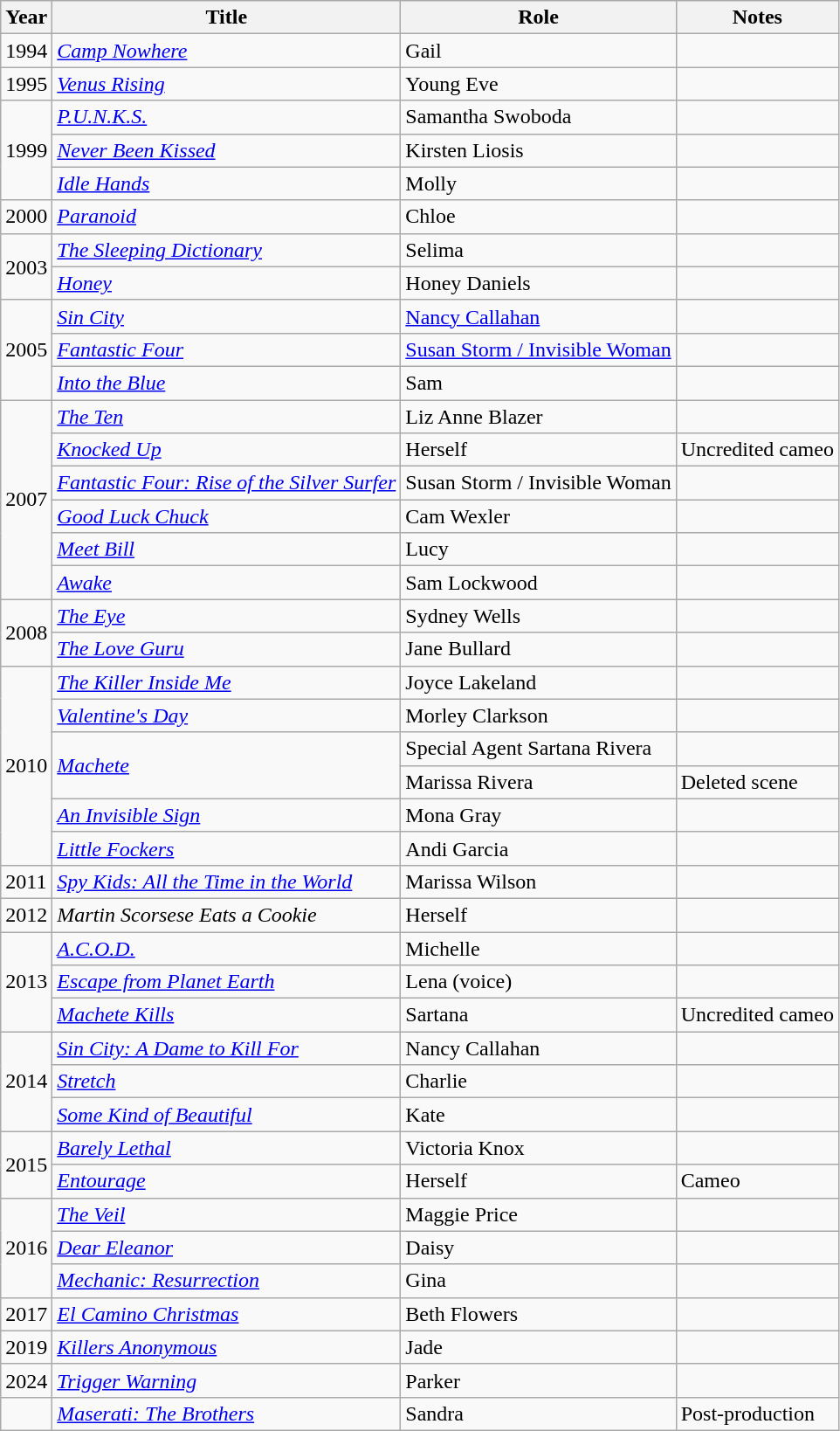<table class="wikitable sortable">
<tr>
<th>Year</th>
<th>Title</th>
<th>Role</th>
<th class="unsortable">Notes</th>
</tr>
<tr>
<td>1994</td>
<td><em><a href='#'>Camp Nowhere</a></em></td>
<td>Gail</td>
<td></td>
</tr>
<tr>
<td>1995</td>
<td><em><a href='#'>Venus Rising</a></em></td>
<td>Young Eve</td>
<td></td>
</tr>
<tr>
<td rowspan=3>1999</td>
<td><em><a href='#'>P.U.N.K.S.</a></em></td>
<td>Samantha Swoboda</td>
<td></td>
</tr>
<tr>
<td><em><a href='#'>Never Been Kissed</a></em></td>
<td>Kirsten Liosis</td>
<td></td>
</tr>
<tr>
<td><em><a href='#'>Idle Hands</a></em></td>
<td>Molly</td>
<td></td>
</tr>
<tr>
<td>2000</td>
<td><em><a href='#'>Paranoid</a></em></td>
<td>Chloe</td>
<td></td>
</tr>
<tr>
<td rowspan=2>2003</td>
<td><em><a href='#'>The Sleeping Dictionary</a></em></td>
<td>Selima</td>
<td></td>
</tr>
<tr>
<td><em><a href='#'>Honey</a></em></td>
<td>Honey Daniels</td>
<td></td>
</tr>
<tr>
<td rowspan=3>2005</td>
<td><em><a href='#'>Sin City</a></em></td>
<td><a href='#'>Nancy Callahan</a></td>
<td></td>
</tr>
<tr>
<td><em><a href='#'>Fantastic Four</a></em></td>
<td><a href='#'>Susan Storm / Invisible Woman</a></td>
<td></td>
</tr>
<tr>
<td><em><a href='#'>Into the Blue</a></em></td>
<td>Sam</td>
<td></td>
</tr>
<tr>
<td rowspan=6>2007</td>
<td><em><a href='#'>The Ten</a></em></td>
<td>Liz Anne Blazer</td>
<td></td>
</tr>
<tr>
<td><em><a href='#'>Knocked Up</a></em></td>
<td>Herself</td>
<td>Uncredited cameo</td>
</tr>
<tr>
<td><em><a href='#'>Fantastic Four: Rise of the Silver Surfer</a></em></td>
<td>Susan Storm / Invisible Woman</td>
<td></td>
</tr>
<tr>
<td><em><a href='#'>Good Luck Chuck</a></em></td>
<td>Cam Wexler</td>
<td></td>
</tr>
<tr>
<td><em><a href='#'>Meet Bill</a></em></td>
<td>Lucy</td>
<td></td>
</tr>
<tr>
<td><em><a href='#'>Awake</a></em></td>
<td>Sam Lockwood</td>
<td></td>
</tr>
<tr>
<td rowspan=2>2008</td>
<td><em><a href='#'>The Eye</a></em></td>
<td>Sydney Wells</td>
<td></td>
</tr>
<tr>
<td><em><a href='#'>The Love Guru</a></em></td>
<td>Jane Bullard</td>
<td></td>
</tr>
<tr>
<td rowspan=6>2010</td>
<td><em><a href='#'>The Killer Inside Me</a></em></td>
<td>Joyce Lakeland</td>
<td></td>
</tr>
<tr>
<td><em><a href='#'>Valentine's Day</a></em></td>
<td>Morley Clarkson</td>
<td></td>
</tr>
<tr>
<td rowspan=2><em><a href='#'>Machete</a></em></td>
<td>Special Agent Sartana Rivera</td>
<td></td>
</tr>
<tr>
<td>Marissa Rivera</td>
<td>Deleted scene</td>
</tr>
<tr>
<td><em><a href='#'>An Invisible Sign</a></em></td>
<td>Mona Gray</td>
<td></td>
</tr>
<tr>
<td><em><a href='#'>Little Fockers</a></em></td>
<td>Andi Garcia</td>
<td></td>
</tr>
<tr>
<td>2011</td>
<td><em><a href='#'>Spy Kids: All the Time in the World</a></em></td>
<td>Marissa Wilson</td>
<td></td>
</tr>
<tr>
<td>2012</td>
<td><em>Martin Scorsese Eats a Cookie</em></td>
<td>Herself</td>
<td></td>
</tr>
<tr>
<td rowspan=3>2013</td>
<td><em><a href='#'>A.C.O.D.</a></em></td>
<td>Michelle</td>
<td></td>
</tr>
<tr>
<td><em><a href='#'>Escape from Planet Earth</a></em></td>
<td>Lena (voice)</td>
<td></td>
</tr>
<tr>
<td><em><a href='#'>Machete Kills</a></em></td>
<td>Sartana</td>
<td>Uncredited cameo</td>
</tr>
<tr>
<td rowspan=3>2014</td>
<td><em><a href='#'>Sin City: A Dame to Kill For</a></em></td>
<td>Nancy Callahan</td>
<td></td>
</tr>
<tr>
<td><em><a href='#'>Stretch</a></em></td>
<td>Charlie</td>
<td></td>
</tr>
<tr>
<td><em><a href='#'>Some Kind of Beautiful</a></em></td>
<td>Kate</td>
<td></td>
</tr>
<tr>
<td rowspan=2>2015</td>
<td><em><a href='#'>Barely Lethal</a></em></td>
<td>Victoria Knox</td>
<td></td>
</tr>
<tr>
<td><em><a href='#'>Entourage</a></em></td>
<td>Herself</td>
<td>Cameo</td>
</tr>
<tr>
<td rowspan=3>2016</td>
<td><em><a href='#'>The Veil</a></em></td>
<td>Maggie Price</td>
<td></td>
</tr>
<tr>
<td><em><a href='#'>Dear Eleanor</a></em></td>
<td>Daisy</td>
<td></td>
</tr>
<tr>
<td><em><a href='#'>Mechanic: Resurrection</a></em></td>
<td>Gina</td>
<td></td>
</tr>
<tr>
<td>2017</td>
<td><em><a href='#'>El Camino Christmas</a></em></td>
<td>Beth Flowers</td>
<td></td>
</tr>
<tr>
<td>2019</td>
<td><em><a href='#'>Killers Anonymous</a></em></td>
<td>Jade</td>
<td></td>
</tr>
<tr>
<td>2024</td>
<td><em><a href='#'>Trigger Warning</a></em></td>
<td>Parker</td>
<td></td>
</tr>
<tr>
<td></td>
<td><em><a href='#'>Maserati: The Brothers</a></em></td>
<td>Sandra</td>
<td>Post-production</td>
</tr>
</table>
